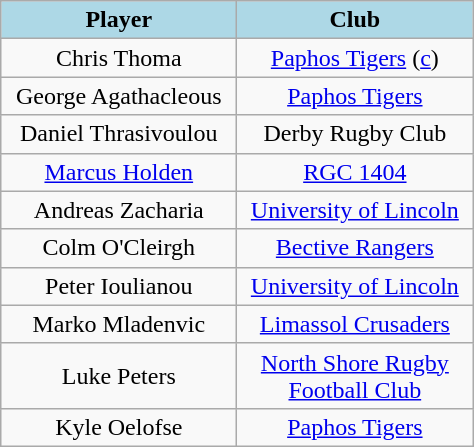<table class="wikitable" style="text-align:center">
<tr>
<td bgcolor="ADD8E6" style="width:150px; text-align: center;"><span><strong>Player</strong></span></td>
<td bgcolor="ADD8E6" style="width:150px;"><span><strong>Club</strong></span></td>
</tr>
<tr>
<td>Chris Thoma</td>
<td><a href='#'>Paphos Tigers</a> (<a href='#'>c</a>)</td>
</tr>
<tr>
<td>George Agathacleous</td>
<td><a href='#'>Paphos Tigers</a></td>
</tr>
<tr>
<td>Daniel Thrasivoulou</td>
<td>Derby Rugby Club</td>
</tr>
<tr>
<td><a href='#'>Marcus Holden</a></td>
<td><a href='#'>RGC 1404</a></td>
</tr>
<tr>
<td>Andreas Zacharia</td>
<td><a href='#'>University of Lincoln</a></td>
</tr>
<tr>
<td>Colm O'Cleirgh</td>
<td><a href='#'>Bective Rangers</a></td>
</tr>
<tr>
<td>Peter Ioulianou</td>
<td><a href='#'>University of Lincoln</a></td>
</tr>
<tr>
<td>Marko Mladenvic</td>
<td><a href='#'>Limassol Crusaders</a></td>
</tr>
<tr>
<td>Luke Peters</td>
<td><a href='#'>North Shore Rugby Football Club</a></td>
</tr>
<tr>
<td>Kyle Oelofse</td>
<td><a href='#'>Paphos Tigers</a></td>
</tr>
</table>
